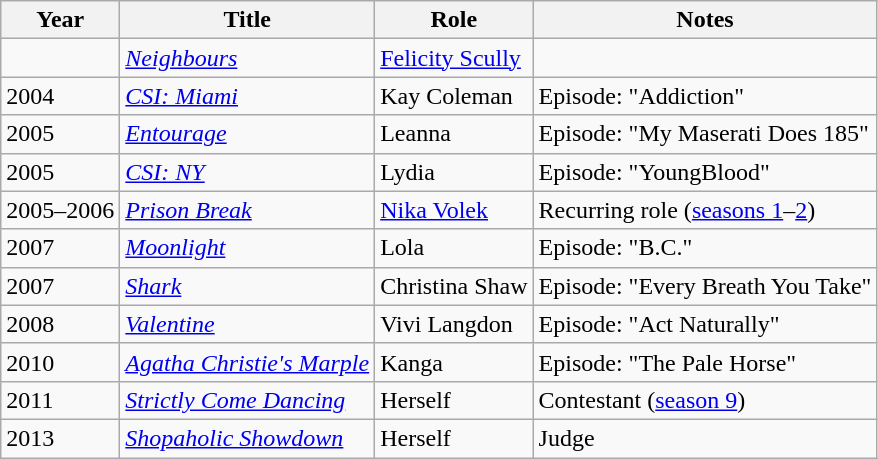<table class="wikitable sortable">
<tr>
<th>Year</th>
<th>Title</th>
<th>Role</th>
<th class="unsortable">Notes</th>
</tr>
<tr>
<td></td>
<td><em><a href='#'>Neighbours</a></em></td>
<td><a href='#'>Felicity Scully</a></td>
<td></td>
</tr>
<tr>
<td>2004</td>
<td><em><a href='#'>CSI: Miami</a></em></td>
<td>Kay Coleman</td>
<td>Episode: "Addiction"</td>
</tr>
<tr>
<td>2005</td>
<td><em><a href='#'>Entourage</a></em></td>
<td>Leanna</td>
<td>Episode: "My Maserati Does 185"</td>
</tr>
<tr>
<td>2005</td>
<td><em><a href='#'>CSI: NY</a></em></td>
<td>Lydia</td>
<td>Episode: "YoungBlood"</td>
</tr>
<tr>
<td>2005–2006</td>
<td><em><a href='#'>Prison Break</a></em></td>
<td><a href='#'>Nika Volek</a></td>
<td>Recurring role (<a href='#'>seasons 1</a>–<a href='#'>2</a>)</td>
</tr>
<tr>
<td>2007</td>
<td><em><a href='#'>Moonlight</a></em></td>
<td>Lola</td>
<td>Episode: "B.C."</td>
</tr>
<tr>
<td>2007</td>
<td><em><a href='#'>Shark</a></em></td>
<td>Christina Shaw</td>
<td>Episode: "Every Breath You Take"</td>
</tr>
<tr>
<td>2008</td>
<td><em><a href='#'>Valentine</a></em></td>
<td>Vivi Langdon</td>
<td>Episode: "Act Naturally"</td>
</tr>
<tr>
<td>2010</td>
<td><em><a href='#'>Agatha Christie's Marple</a></em></td>
<td>Kanga</td>
<td>Episode: "The Pale Horse"</td>
</tr>
<tr>
<td>2011</td>
<td><em><a href='#'>Strictly Come Dancing</a></em></td>
<td>Herself</td>
<td>Contestant (<a href='#'>season 9</a>)</td>
</tr>
<tr>
<td>2013</td>
<td><em><a href='#'>Shopaholic Showdown</a></em></td>
<td>Herself</td>
<td>Judge</td>
</tr>
</table>
